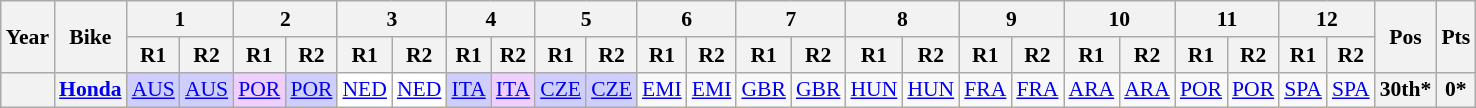<table class="wikitable" style="text-align:center; font-size:90%;">
<tr>
<th rowspan="2">Year</th>
<th rowspan="2">Bike</th>
<th colspan="2">1</th>
<th colspan="2">2</th>
<th colspan="2">3</th>
<th colspan="2">4</th>
<th colspan="2">5</th>
<th colspan="2">6</th>
<th colspan="2">7</th>
<th colspan="2">8</th>
<th colspan="2">9</th>
<th colspan="2">10</th>
<th colspan="2">11</th>
<th colspan="2">12</th>
<th rowspan="2">Pos</th>
<th rowspan="2">Pts</th>
</tr>
<tr>
<th>R1</th>
<th>R2</th>
<th>R1</th>
<th>R2</th>
<th>R1</th>
<th>R2</th>
<th>R1</th>
<th>R2</th>
<th>R1</th>
<th>R2</th>
<th>R1</th>
<th>R2</th>
<th>R1</th>
<th>R2</th>
<th>R1</th>
<th>R2</th>
<th>R1</th>
<th>R2</th>
<th>R1</th>
<th>R2</th>
<th>R1</th>
<th>R2</th>
<th>R1</th>
<th>R2</th>
</tr>
<tr>
<th></th>
<th><a href='#'>Honda</a></th>
<td style="background:#CFCFFF;"><a href='#'>AUS</a><br></td>
<td style="background:#CFCFFF;"><a href='#'>AUS</a><br></td>
<td style="background:#EFCFFF;"><a href='#'>POR</a><br></td>
<td style="background:#CFCFFF;"><a href='#'>POR</a><br></td>
<td style="background:#FFFFFF;"><a href='#'>NED</a><br></td>
<td style="background:#FFFFFF;"><a href='#'>NED</a><br></td>
<td style="background:#CFCFFF;"><a href='#'>ITA</a><br></td>
<td style="background:#EFCFFF;"><a href='#'>ITA</a><br></td>
<td style="background:#CFCFFF;"><a href='#'>CZE</a><br></td>
<td style="background:#CFCFFF;"><a href='#'>CZE</a><br></td>
<td><a href='#'>EMI</a></td>
<td><a href='#'>EMI</a></td>
<td><a href='#'>GBR</a></td>
<td><a href='#'>GBR</a></td>
<td><a href='#'>HUN</a></td>
<td><a href='#'>HUN</a></td>
<td><a href='#'>FRA</a></td>
<td><a href='#'>FRA</a></td>
<td><a href='#'>ARA</a></td>
<td><a href='#'>ARA</a></td>
<td><a href='#'>POR</a></td>
<td><a href='#'>POR</a></td>
<td><a href='#'>SPA</a></td>
<td><a href='#'>SPA</a></td>
<th>30th*</th>
<th>0*</th>
</tr>
</table>
